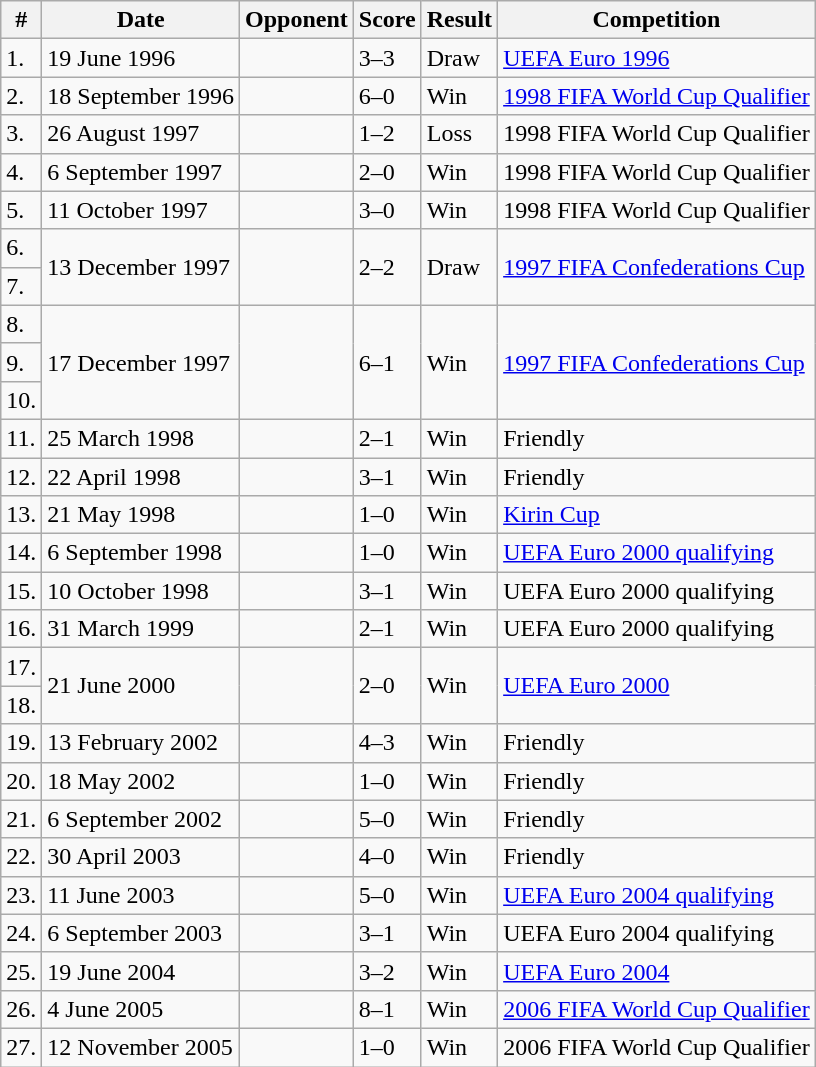<table class="wikitable">
<tr>
<th>#</th>
<th>Date</th>
<th>Opponent</th>
<th>Score</th>
<th>Result</th>
<th>Competition</th>
</tr>
<tr>
<td>1.</td>
<td>19 June 1996</td>
<td></td>
<td>3–3</td>
<td>Draw</td>
<td><a href='#'>UEFA Euro 1996</a></td>
</tr>
<tr>
<td>2.</td>
<td>18 September 1996</td>
<td></td>
<td>6–0</td>
<td>Win</td>
<td><a href='#'>1998 FIFA World Cup Qualifier</a></td>
</tr>
<tr>
<td>3.</td>
<td>26 August 1997</td>
<td></td>
<td>1–2</td>
<td>Loss</td>
<td>1998 FIFA World Cup Qualifier</td>
</tr>
<tr>
<td>4.</td>
<td>6 September 1997</td>
<td></td>
<td>2–0</td>
<td>Win</td>
<td>1998 FIFA World Cup Qualifier</td>
</tr>
<tr>
<td>5.</td>
<td>11 October 1997</td>
<td></td>
<td>3–0</td>
<td>Win</td>
<td>1998 FIFA World Cup Qualifier</td>
</tr>
<tr>
<td>6.</td>
<td rowspan="2">13 December 1997</td>
<td rowspan="2"></td>
<td rowspan="2">2–2</td>
<td rowspan="2">Draw</td>
<td rowspan="2"><a href='#'>1997 FIFA Confederations Cup</a></td>
</tr>
<tr>
<td>7.</td>
</tr>
<tr>
<td>8.</td>
<td rowspan="3">17 December 1997</td>
<td rowspan="3"></td>
<td rowspan="3">6–1</td>
<td rowspan="3">Win</td>
<td rowspan="3"><a href='#'>1997 FIFA Confederations Cup</a></td>
</tr>
<tr>
<td>9.</td>
</tr>
<tr>
<td>10.</td>
</tr>
<tr>
<td>11.</td>
<td>25 March 1998</td>
<td></td>
<td>2–1</td>
<td>Win</td>
<td>Friendly</td>
</tr>
<tr>
<td>12.</td>
<td>22 April 1998</td>
<td></td>
<td>3–1</td>
<td>Win</td>
<td>Friendly</td>
</tr>
<tr>
<td>13.</td>
<td>21 May 1998</td>
<td></td>
<td>1–0</td>
<td>Win</td>
<td><a href='#'>Kirin Cup</a></td>
</tr>
<tr>
<td>14.</td>
<td>6 September 1998</td>
<td></td>
<td>1–0</td>
<td>Win</td>
<td><a href='#'>UEFA Euro 2000 qualifying</a></td>
</tr>
<tr>
<td>15.</td>
<td>10 October 1998</td>
<td></td>
<td>3–1</td>
<td>Win</td>
<td>UEFA Euro 2000 qualifying</td>
</tr>
<tr>
<td>16.</td>
<td>31 March 1999</td>
<td></td>
<td>2–1</td>
<td>Win</td>
<td>UEFA Euro 2000 qualifying</td>
</tr>
<tr>
<td>17.</td>
<td rowspan="2">21 June 2000</td>
<td rowspan="2"></td>
<td rowspan="2">2–0</td>
<td rowspan="2">Win</td>
<td rowspan="2"><a href='#'>UEFA Euro 2000</a></td>
</tr>
<tr>
<td>18.</td>
</tr>
<tr>
<td>19.</td>
<td>13 February 2002</td>
<td></td>
<td>4–3</td>
<td>Win</td>
<td>Friendly</td>
</tr>
<tr>
<td>20.</td>
<td>18 May 2002</td>
<td></td>
<td>1–0</td>
<td>Win</td>
<td>Friendly</td>
</tr>
<tr>
<td>21.</td>
<td>6 September 2002</td>
<td></td>
<td>5–0</td>
<td>Win</td>
<td>Friendly</td>
</tr>
<tr>
<td>22.</td>
<td>30 April 2003</td>
<td></td>
<td>4–0</td>
<td>Win</td>
<td>Friendly</td>
</tr>
<tr>
<td>23.</td>
<td>11 June 2003</td>
<td></td>
<td>5–0</td>
<td>Win</td>
<td><a href='#'>UEFA Euro 2004 qualifying</a></td>
</tr>
<tr>
<td>24.</td>
<td>6 September 2003</td>
<td></td>
<td>3–1</td>
<td>Win</td>
<td>UEFA Euro 2004 qualifying</td>
</tr>
<tr>
<td>25.</td>
<td>19 June 2004</td>
<td></td>
<td>3–2</td>
<td>Win</td>
<td><a href='#'>UEFA Euro 2004</a></td>
</tr>
<tr>
<td>26.</td>
<td>4 June 2005</td>
<td></td>
<td>8–1</td>
<td>Win</td>
<td><a href='#'>2006 FIFA World Cup Qualifier</a></td>
</tr>
<tr>
<td>27.</td>
<td>12 November 2005</td>
<td></td>
<td>1–0</td>
<td>Win</td>
<td>2006 FIFA World Cup Qualifier</td>
</tr>
</table>
